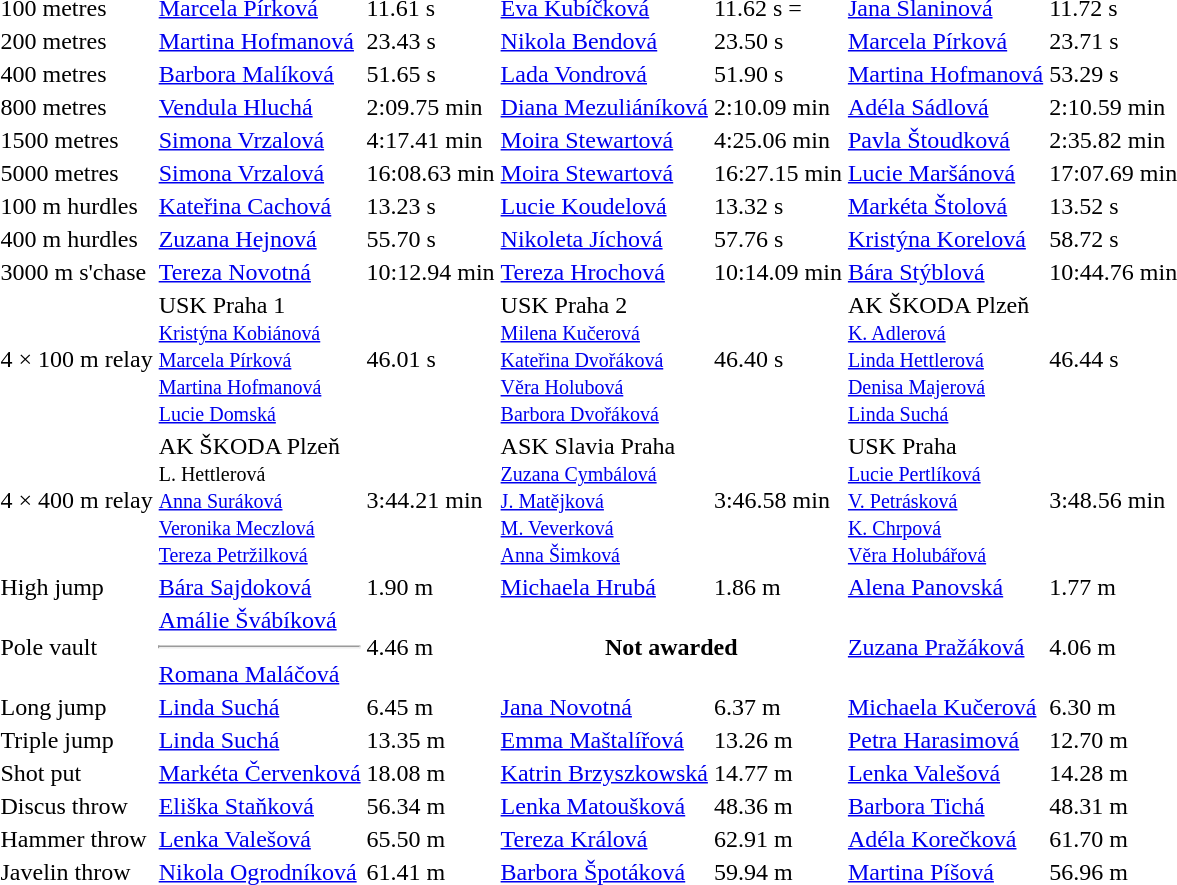<table>
<tr>
</tr>
<tr>
<td>100 metres</td>
<td><a href='#'>Marcela Pírková</a></td>
<td>11.61 s </td>
<td><a href='#'>Eva Kubíčková</a></td>
<td>11.62 s =</td>
<td><a href='#'>Jana Slaninová</a></td>
<td>11.72 s</td>
</tr>
<tr>
<td>200 metres</td>
<td><a href='#'>Martina Hofmanová</a></td>
<td>23.43 s </td>
<td><a href='#'>Nikola Bendová</a></td>
<td>23.50 s </td>
<td><a href='#'>Marcela Pírková</a></td>
<td>23.71 s</td>
</tr>
<tr>
<td>400 metres</td>
<td><a href='#'>Barbora Malíková</a></td>
<td>51.65 s </td>
<td><a href='#'>Lada Vondrová</a></td>
<td>51.90 s</td>
<td><a href='#'>Martina Hofmanová</a></td>
<td>53.29 s </td>
</tr>
<tr>
<td>800 metres</td>
<td><a href='#'>Vendula Hluchá</a></td>
<td>2:09.75 min</td>
<td><a href='#'>Diana Mezuliáníková</a></td>
<td>2:10.09 min</td>
<td><a href='#'>Adéla Sádlová</a></td>
<td>2:10.59 min</td>
</tr>
<tr>
<td>1500 metres</td>
<td><a href='#'>Simona Vrzalová</a></td>
<td>4:17.41 min</td>
<td><a href='#'>Moira Stewartová</a></td>
<td>4:25.06 min </td>
<td><a href='#'>Pavla Štoudková</a></td>
<td>2:35.82 min </td>
</tr>
<tr>
<td>5000 metres</td>
<td><a href='#'>Simona Vrzalová</a></td>
<td>16:08.63 min</td>
<td><a href='#'>Moira Stewartová</a></td>
<td>16:27.15 min </td>
<td><a href='#'>Lucie Maršánová</a></td>
<td>17:07.69 min </td>
</tr>
<tr>
<td>100 m hurdles</td>
<td><a href='#'>Kateřina Cachová</a></td>
<td>13.23 s</td>
<td><a href='#'>Lucie Koudelová</a></td>
<td>13.32 s </td>
<td><a href='#'>Markéta Štolová</a></td>
<td>13.52 s</td>
</tr>
<tr>
<td>400 m hurdles</td>
<td><a href='#'>Zuzana Hejnová</a></td>
<td>55.70 s</td>
<td><a href='#'>Nikoleta Jíchová</a></td>
<td>57.76 s</td>
<td><a href='#'>Kristýna Korelová</a></td>
<td>58.72 s </td>
</tr>
<tr>
<td>3000 m s'chase</td>
<td><a href='#'>Tereza Novotná</a></td>
<td>10:12.94 min</td>
<td><a href='#'>Tereza Hrochová</a></td>
<td>10:14.09 min </td>
<td><a href='#'>Bára Stýblová</a></td>
<td>10:44.76 min </td>
</tr>
<tr>
<td>4 × 100 m relay</td>
<td>USK Praha 1<br><small><a href='#'>Kristýna Kobiánová</a><br><a href='#'>Marcela Pírková</a><br><a href='#'>Martina Hofmanová</a><br><a href='#'>Lucie Domská</a></small></td>
<td>46.01 s</td>
<td>USK Praha 2<br><small><a href='#'>Milena Kučerová</a><br><a href='#'>Kateřina Dvořáková</a><br><a href='#'>Věra Holubová</a><br><a href='#'>Barbora Dvořáková</a></small></td>
<td>46.40 s</td>
<td>AK ŠKODA Plzeň<br><small><a href='#'>K. Adlerová</a><br><a href='#'>Linda Hettlerová</a><br><a href='#'>Denisa Majerová</a><br><a href='#'>Linda Suchá</a></small></td>
<td>46.44 s</td>
</tr>
<tr>
<td>4 × 400 m relay</td>
<td>AK ŠKODA Plzeň<br><small>L. Hettlerová<br><a href='#'>Anna Suráková</a><br><a href='#'>Veronika Meczlová</a><br><a href='#'>Tereza Petržilková</a></small></td>
<td>3:44.21 min</td>
<td>ASK Slavia Praha<br><small><a href='#'>Zuzana Cymbálová</a><br><a href='#'>J. Matějková</a><br><a href='#'>M. Veverková</a><br><a href='#'>Anna Šimková</a></small></td>
<td>3:46.58 min</td>
<td>USK Praha<br><small><a href='#'>Lucie Pertlíková</a><br><a href='#'>V. Petrásková</a><br><a href='#'>K. Chrpová</a><br><a href='#'>Věra Holubářová</a></small></td>
<td>3:48.56 min</td>
</tr>
<tr>
<td>High jump</td>
<td><a href='#'>Bára Sajdoková</a></td>
<td>1.90 m</td>
<td><a href='#'>Michaela Hrubá</a></td>
<td>1.86 m</td>
<td><a href='#'>Alena Panovská</a></td>
<td>1.77 m</td>
</tr>
<tr>
<td>Pole vault</td>
<td><a href='#'>Amálie Švábíková</a><hr><a href='#'>Romana Maláčová</a></td>
<td>4.46 m</td>
<th colspan=2>Not awarded</th>
<td><a href='#'>Zuzana Pražáková</a></td>
<td>4.06 m </td>
</tr>
<tr>
<td>Long jump</td>
<td><a href='#'>Linda Suchá</a></td>
<td>6.45 m</td>
<td><a href='#'>Jana Novotná</a></td>
<td>6.37 m </td>
<td><a href='#'>Michaela Kučerová</a></td>
<td>6.30 m</td>
</tr>
<tr>
<td>Triple jump</td>
<td><a href='#'>Linda Suchá</a></td>
<td>13.35 m</td>
<td><a href='#'>Emma Maštalířová</a></td>
<td>13.26 m </td>
<td><a href='#'>Petra Harasimová</a></td>
<td>12.70 m</td>
</tr>
<tr>
<td>Shot put</td>
<td><a href='#'>Markéta Červenková</a></td>
<td>18.08 m</td>
<td><a href='#'>Katrin Brzyszkowská</a></td>
<td>14.77 m</td>
<td><a href='#'>Lenka Valešová</a></td>
<td>14.28 m</td>
</tr>
<tr>
<td>Discus throw</td>
<td><a href='#'>Eliška Staňková</a></td>
<td>56.34 m</td>
<td><a href='#'>Lenka Matoušková</a></td>
<td>48.36 m </td>
<td><a href='#'>Barbora Tichá</a></td>
<td>48.31 m</td>
</tr>
<tr>
<td>Hammer throw</td>
<td><a href='#'>Lenka Valešová</a></td>
<td>65.50 m</td>
<td><a href='#'>Tereza Králová</a></td>
<td>62.91 m </td>
<td><a href='#'>Adéla Korečková</a></td>
<td>61.70 m </td>
</tr>
<tr>
<td>Javelin throw</td>
<td><a href='#'>Nikola Ogrodníková</a></td>
<td>61.41 m</td>
<td><a href='#'>Barbora Špotáková</a></td>
<td>59.94 m</td>
<td><a href='#'>Martina Píšová</a></td>
<td>56.96 m </td>
</tr>
</table>
